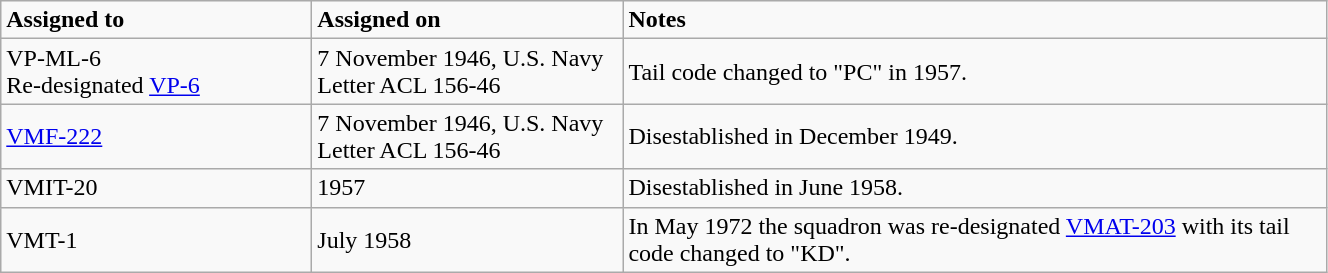<table class="wikitable" style="width: 70%;">
<tr>
<td style="width: 200px;"><strong>Assigned to</strong></td>
<td style="width: 200px;"><strong>Assigned on</strong></td>
<td><strong>Notes</strong></td>
</tr>
<tr>
<td>VP-ML-6<br>Re-designated <a href='#'>VP-6</a></td>
<td>7 November 1946, U.S. Navy Letter ACL 156-46</td>
<td>Tail code changed to "PC" in 1957.</td>
</tr>
<tr>
<td><a href='#'>VMF-222</a></td>
<td>7 November 1946, U.S. Navy Letter ACL 156-46</td>
<td>Disestablished in December 1949.</td>
</tr>
<tr>
<td>VMIT-20</td>
<td>1957</td>
<td>Disestablished in June 1958.</td>
</tr>
<tr>
<td>VMT-1</td>
<td>July 1958</td>
<td>In May 1972 the squadron was re-designated <a href='#'>VMAT-203</a> with its tail code changed to "KD".</td>
</tr>
</table>
